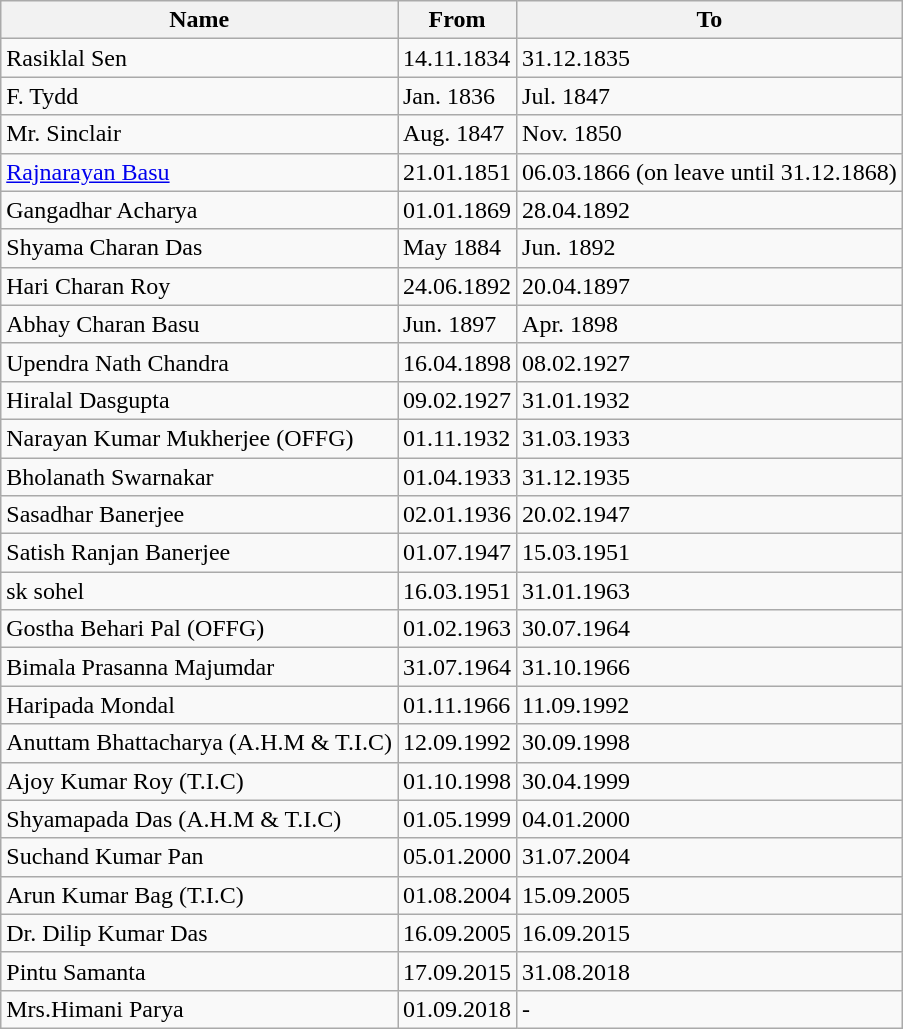<table class="wikitable collapsible ">
<tr>
<th>Name</th>
<th>From</th>
<th>To</th>
</tr>
<tr>
<td>Rasiklal Sen</td>
<td>14.11.1834</td>
<td>31.12.1835</td>
</tr>
<tr>
<td>F. Tydd</td>
<td>Jan. 1836</td>
<td>Jul. 1847</td>
</tr>
<tr>
<td>Mr. Sinclair</td>
<td>Aug. 1847</td>
<td>Nov. 1850</td>
</tr>
<tr>
<td><a href='#'>Rajnarayan Basu</a></td>
<td>21.01.1851</td>
<td>06.03.1866 (on leave until 31.12.1868)</td>
</tr>
<tr>
<td>Gangadhar Acharya</td>
<td>01.01.1869</td>
<td>28.04.1892</td>
</tr>
<tr>
<td>Shyama Charan Das</td>
<td>May 1884</td>
<td>Jun. 1892</td>
</tr>
<tr>
<td>Hari Charan Roy</td>
<td>24.06.1892</td>
<td>20.04.1897</td>
</tr>
<tr>
<td>Abhay Charan Basu</td>
<td>Jun. 1897</td>
<td>Apr. 1898</td>
</tr>
<tr>
<td>Upendra Nath Chandra</td>
<td>16.04.1898</td>
<td>08.02.1927</td>
</tr>
<tr>
<td>Hiralal Dasgupta</td>
<td>09.02.1927</td>
<td>31.01.1932</td>
</tr>
<tr>
<td>Narayan Kumar Mukherjee (OFFG)</td>
<td>01.11.1932</td>
<td>31.03.1933</td>
</tr>
<tr>
<td>Bholanath Swarnakar</td>
<td>01.04.1933</td>
<td>31.12.1935</td>
</tr>
<tr>
<td>Sasadhar Banerjee</td>
<td>02.01.1936</td>
<td>20.02.1947</td>
</tr>
<tr>
<td>Satish Ranjan Banerjee</td>
<td>01.07.1947</td>
<td>15.03.1951</td>
</tr>
<tr>
<td>sk sohel</td>
<td>16.03.1951</td>
<td>31.01.1963</td>
</tr>
<tr>
<td>Gostha Behari Pal (OFFG)</td>
<td>01.02.1963</td>
<td>30.07.1964</td>
</tr>
<tr>
<td>Bimala Prasanna Majumdar</td>
<td>31.07.1964</td>
<td>31.10.1966</td>
</tr>
<tr>
<td>Haripada Mondal</td>
<td>01.11.1966</td>
<td>11.09.1992</td>
</tr>
<tr>
<td>Anuttam Bhattacharya (A.H.M & T.I.C)</td>
<td>12.09.1992</td>
<td>30.09.1998</td>
</tr>
<tr>
<td>Ajoy Kumar Roy (T.I.C)</td>
<td>01.10.1998</td>
<td>30.04.1999</td>
</tr>
<tr>
<td>Shyamapada Das (A.H.M & T.I.C)</td>
<td>01.05.1999</td>
<td>04.01.2000</td>
</tr>
<tr>
<td>Suchand Kumar Pan</td>
<td>05.01.2000</td>
<td>31.07.2004</td>
</tr>
<tr>
<td>Arun Kumar Bag (T.I.C)</td>
<td>01.08.2004</td>
<td>15.09.2005</td>
</tr>
<tr>
<td>Dr. Dilip Kumar Das</td>
<td>16.09.2005</td>
<td>16.09.2015</td>
</tr>
<tr>
<td>Pintu Samanta</td>
<td>17.09.2015</td>
<td>31.08.2018</td>
</tr>
<tr>
<td>Mrs.Himani Parya</td>
<td>01.09.2018</td>
<td>-</td>
</tr>
</table>
